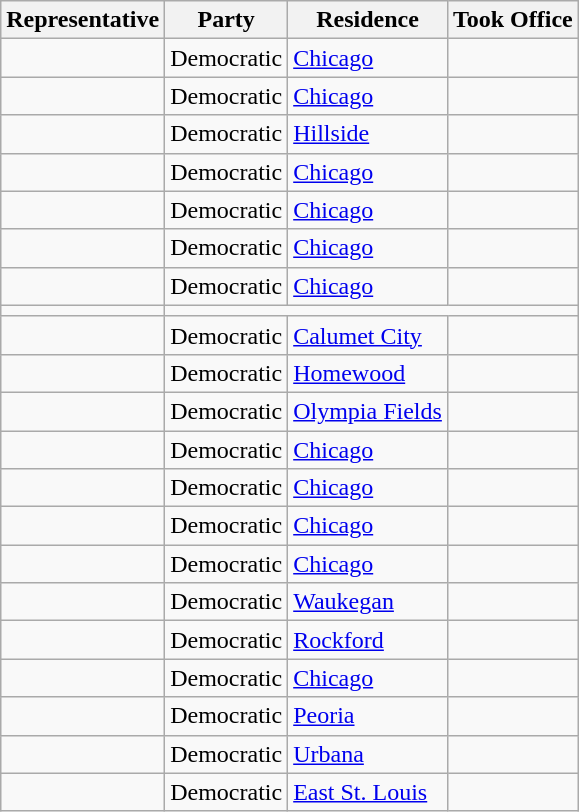<table class="wikitable sortable">
<tr>
<th>Representative</th>
<th>Party</th>
<th>Residence</th>
<th>Took Office</th>
</tr>
<tr>
<td></td>
<td>Democratic</td>
<td><a href='#'>Chicago</a></td>
<td></td>
</tr>
<tr>
<td></td>
<td>Democratic</td>
<td><a href='#'>Chicago</a></td>
<td></td>
</tr>
<tr>
<td></td>
<td>Democratic</td>
<td><a href='#'>Hillside</a></td>
<td></td>
</tr>
<tr>
<td></td>
<td>Democratic</td>
<td><a href='#'>Chicago</a></td>
<td></td>
</tr>
<tr>
<td></td>
<td>Democratic</td>
<td><a href='#'>Chicago</a></td>
<td></td>
</tr>
<tr>
<td></td>
<td>Democratic</td>
<td><a href='#'>Chicago</a></td>
<td></td>
</tr>
<tr>
<td></td>
<td>Democratic</td>
<td><a href='#'>Chicago</a></td>
<td></td>
</tr>
<tr>
<td></td>
</tr>
<tr>
<td></td>
<td>Democratic</td>
<td><a href='#'>Calumet City</a></td>
<td></td>
</tr>
<tr>
<td></td>
<td>Democratic</td>
<td><a href='#'>Homewood</a></td>
<td></td>
</tr>
<tr>
<td></td>
<td>Democratic</td>
<td><a href='#'>Olympia Fields</a></td>
<td></td>
</tr>
<tr>
<td></td>
<td>Democratic</td>
<td><a href='#'>Chicago</a></td>
<td></td>
</tr>
<tr>
<td></td>
<td>Democratic</td>
<td><a href='#'>Chicago</a></td>
<td></td>
</tr>
<tr>
<td></td>
<td>Democratic</td>
<td><a href='#'>Chicago</a></td>
<td></td>
</tr>
<tr>
<td></td>
<td>Democratic</td>
<td><a href='#'>Chicago</a></td>
<td></td>
</tr>
<tr>
<td></td>
<td>Democratic</td>
<td><a href='#'>Waukegan</a></td>
<td></td>
</tr>
<tr>
<td></td>
<td>Democratic</td>
<td><a href='#'>Rockford</a></td>
<td></td>
</tr>
<tr>
<td></td>
<td>Democratic</td>
<td><a href='#'>Chicago</a></td>
<td></td>
</tr>
<tr>
<td></td>
<td>Democratic</td>
<td><a href='#'>Peoria</a></td>
<td></td>
</tr>
<tr>
<td></td>
<td>Democratic</td>
<td><a href='#'>Urbana</a></td>
<td></td>
</tr>
<tr>
<td></td>
<td>Democratic</td>
<td><a href='#'>East St. Louis</a></td>
<td></td>
</tr>
</table>
